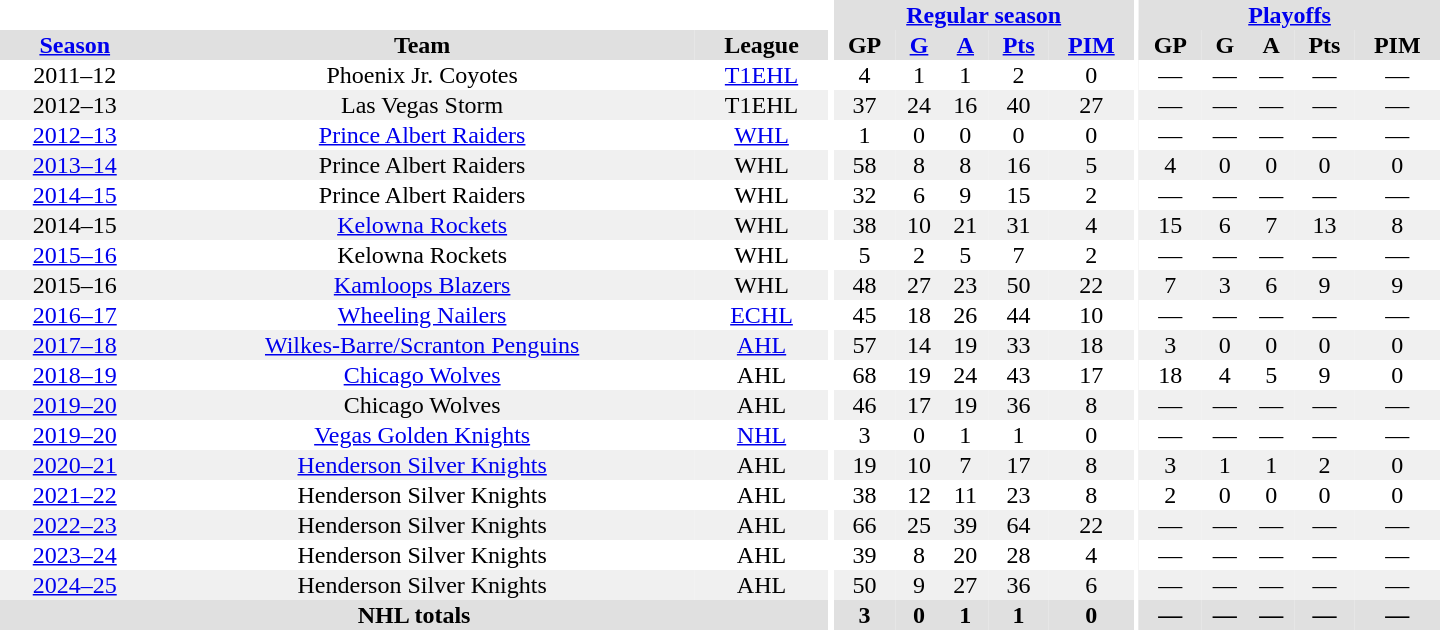<table border="0" cellpadding="1" cellspacing="0" style="text-align:center; width:60em">
<tr bgcolor="#e0e0e0">
<th colspan="3" bgcolor="#ffffff"></th>
<th rowspan="99" bgcolor="#ffffff"></th>
<th colspan="5"><a href='#'>Regular season</a></th>
<th rowspan="99" bgcolor="#ffffff"></th>
<th colspan="5"><a href='#'>Playoffs</a></th>
</tr>
<tr bgcolor="#e0e0e0">
<th><a href='#'>Season</a></th>
<th>Team</th>
<th>League</th>
<th>GP</th>
<th><a href='#'>G</a></th>
<th><a href='#'>A</a></th>
<th><a href='#'>Pts</a></th>
<th><a href='#'>PIM</a></th>
<th>GP</th>
<th>G</th>
<th>A</th>
<th>Pts</th>
<th>PIM</th>
</tr>
<tr>
<td>2011–12</td>
<td>Phoenix Jr. Coyotes</td>
<td><a href='#'>T1EHL</a></td>
<td>4</td>
<td>1</td>
<td>1</td>
<td>2</td>
<td>0</td>
<td>—</td>
<td>—</td>
<td>—</td>
<td>—</td>
<td>—</td>
</tr>
<tr bgcolor="#f0f0f0">
<td>2012–13</td>
<td>Las Vegas Storm</td>
<td>T1EHL</td>
<td>37</td>
<td>24</td>
<td>16</td>
<td>40</td>
<td>27</td>
<td>—</td>
<td>—</td>
<td>—</td>
<td>—</td>
<td>—</td>
</tr>
<tr>
<td><a href='#'>2012–13</a></td>
<td><a href='#'>Prince Albert Raiders</a></td>
<td><a href='#'>WHL</a></td>
<td>1</td>
<td>0</td>
<td>0</td>
<td>0</td>
<td>0</td>
<td>—</td>
<td>—</td>
<td>—</td>
<td>—</td>
<td>—</td>
</tr>
<tr bgcolor="#f0f0f0">
<td><a href='#'>2013–14</a></td>
<td>Prince Albert Raiders</td>
<td>WHL</td>
<td>58</td>
<td>8</td>
<td>8</td>
<td>16</td>
<td>5</td>
<td>4</td>
<td>0</td>
<td>0</td>
<td>0</td>
<td>0</td>
</tr>
<tr>
<td><a href='#'>2014–15</a></td>
<td>Prince Albert Raiders</td>
<td>WHL</td>
<td>32</td>
<td>6</td>
<td>9</td>
<td>15</td>
<td>2</td>
<td>—</td>
<td>—</td>
<td>—</td>
<td>—</td>
<td>—</td>
</tr>
<tr bgcolor="#f0f0f0">
<td>2014–15</td>
<td><a href='#'>Kelowna Rockets</a></td>
<td>WHL</td>
<td>38</td>
<td>10</td>
<td>21</td>
<td>31</td>
<td>4</td>
<td>15</td>
<td>6</td>
<td>7</td>
<td>13</td>
<td>8</td>
</tr>
<tr>
<td><a href='#'>2015–16</a></td>
<td>Kelowna Rockets</td>
<td>WHL</td>
<td>5</td>
<td>2</td>
<td>5</td>
<td>7</td>
<td>2</td>
<td>—</td>
<td>—</td>
<td>—</td>
<td>—</td>
<td>—</td>
</tr>
<tr bgcolor="#f0f0f0">
<td>2015–16</td>
<td><a href='#'>Kamloops Blazers</a></td>
<td>WHL</td>
<td>48</td>
<td>27</td>
<td>23</td>
<td>50</td>
<td>22</td>
<td>7</td>
<td>3</td>
<td>6</td>
<td>9</td>
<td>9</td>
</tr>
<tr>
<td><a href='#'>2016–17</a></td>
<td><a href='#'>Wheeling Nailers</a></td>
<td><a href='#'>ECHL</a></td>
<td>45</td>
<td>18</td>
<td>26</td>
<td>44</td>
<td>10</td>
<td>—</td>
<td>—</td>
<td>—</td>
<td>—</td>
<td>—</td>
</tr>
<tr bgcolor="#f0f0f0">
<td><a href='#'>2017–18</a></td>
<td><a href='#'>Wilkes-Barre/Scranton Penguins</a></td>
<td><a href='#'>AHL</a></td>
<td>57</td>
<td>14</td>
<td>19</td>
<td>33</td>
<td>18</td>
<td>3</td>
<td>0</td>
<td>0</td>
<td>0</td>
<td>0</td>
</tr>
<tr>
<td><a href='#'>2018–19</a></td>
<td><a href='#'>Chicago Wolves</a></td>
<td>AHL</td>
<td>68</td>
<td>19</td>
<td>24</td>
<td>43</td>
<td>17</td>
<td>18</td>
<td>4</td>
<td>5</td>
<td>9</td>
<td>0</td>
</tr>
<tr bgcolor="#f0f0f0">
<td><a href='#'>2019–20</a></td>
<td>Chicago Wolves</td>
<td>AHL</td>
<td>46</td>
<td>17</td>
<td>19</td>
<td>36</td>
<td>8</td>
<td>—</td>
<td>—</td>
<td>—</td>
<td>—</td>
<td>—</td>
</tr>
<tr>
<td><a href='#'>2019–20</a></td>
<td><a href='#'>Vegas Golden Knights</a></td>
<td><a href='#'>NHL</a></td>
<td>3</td>
<td>0</td>
<td>1</td>
<td>1</td>
<td>0</td>
<td>—</td>
<td>—</td>
<td>—</td>
<td>—</td>
<td>—</td>
</tr>
<tr bgcolor="#f0f0f0">
<td><a href='#'>2020–21</a></td>
<td><a href='#'>Henderson Silver Knights</a></td>
<td>AHL</td>
<td>19</td>
<td>10</td>
<td>7</td>
<td>17</td>
<td>8</td>
<td>3</td>
<td>1</td>
<td>1</td>
<td>2</td>
<td>0</td>
</tr>
<tr>
<td><a href='#'>2021–22</a></td>
<td>Henderson Silver Knights</td>
<td>AHL</td>
<td>38</td>
<td>12</td>
<td>11</td>
<td>23</td>
<td>8</td>
<td>2</td>
<td>0</td>
<td>0</td>
<td>0</td>
<td>0</td>
</tr>
<tr bgcolor="#f0f0f0">
<td><a href='#'>2022–23</a></td>
<td>Henderson Silver Knights</td>
<td>AHL</td>
<td>66</td>
<td>25</td>
<td>39</td>
<td>64</td>
<td>22</td>
<td>—</td>
<td>—</td>
<td>—</td>
<td>—</td>
<td>—</td>
</tr>
<tr>
<td><a href='#'>2023–24</a></td>
<td>Henderson Silver Knights</td>
<td>AHL</td>
<td>39</td>
<td>8</td>
<td>20</td>
<td>28</td>
<td>4</td>
<td>—</td>
<td>—</td>
<td>—</td>
<td>—</td>
<td>—</td>
</tr>
<tr bgcolor="#f0f0f0">
<td><a href='#'>2024–25</a></td>
<td>Henderson Silver Knights</td>
<td>AHL</td>
<td>50</td>
<td>9</td>
<td>27</td>
<td>36</td>
<td>6</td>
<td>—</td>
<td>—</td>
<td>—</td>
<td>—</td>
<td>—</td>
</tr>
<tr bgcolor="#e0e0e0">
<th colspan="3">NHL totals</th>
<th>3</th>
<th>0</th>
<th>1</th>
<th>1</th>
<th>0</th>
<th>—</th>
<th>—</th>
<th>—</th>
<th>—</th>
<th>—</th>
</tr>
</table>
